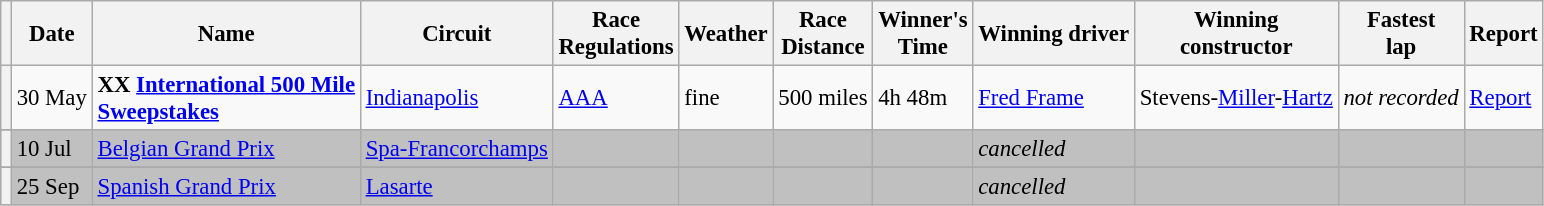<table class="wikitable" style="font-size:95%">
<tr>
<th></th>
<th>Date</th>
<th>Name</th>
<th>Circuit</th>
<th>Race<br>Regulations</th>
<th>Weather</th>
<th>Race<br>Distance</th>
<th>Winner's<br>Time</th>
<th>Winning driver</th>
<th>Winning<br>constructor</th>
<th>Fastest<br>lap</th>
<th>Report</th>
</tr>
<tr>
<th></th>
<td>30 May</td>
<td> <strong>XX <a href='#'>International 500 Mile <br>Sweepstakes</a></strong></td>
<td><a href='#'>Indianapolis</a></td>
<td><a href='#'>AAA</a></td>
<td>fine</td>
<td>500 miles</td>
<td>4h 48m</td>
<td> <a href='#'>Fred Frame</a></td>
<td>Stevens-<a href='#'>Miller</a>-<a href='#'>Hartz</a></td>
<td><em>not recorded</em></td>
<td><a href='#'>Report</a></td>
</tr>
<tr>
</tr>
<tr style="background:#C0C0C0;">
<th></th>
<td>10 Jul</td>
<td> <a href='#'>Belgian Grand Prix</a></td>
<td><a href='#'>Spa-Francorchamps</a></td>
<td></td>
<td></td>
<td></td>
<td></td>
<td><em>cancelled</em></td>
<td></td>
<td></td>
<td></td>
</tr>
<tr>
</tr>
<tr style="background:#C0C0C0;">
<th></th>
<td>25 Sep</td>
<td> <a href='#'>Spanish Grand Prix</a></td>
<td><a href='#'>Lasarte</a></td>
<td></td>
<td></td>
<td></td>
<td></td>
<td><em>cancelled</em></td>
<td></td>
<td></td>
<td></td>
</tr>
</table>
